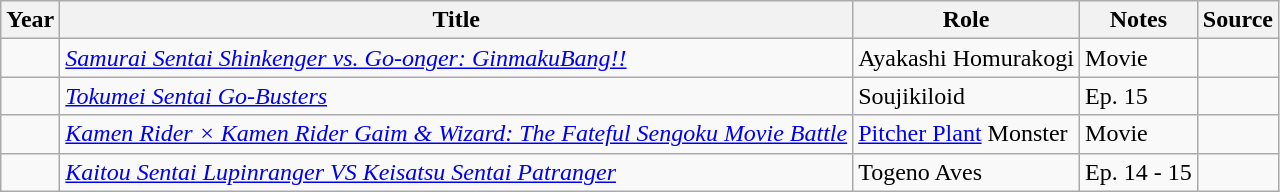<table class="wikitable sortable plainrowheaders">
<tr>
<th>Year</th>
<th>Title</th>
<th>Role</th>
<th class=unsortable>Notes</th>
<th class=unsortable>Source</th>
</tr>
<tr>
<td></td>
<td><em><a href='#'>Samurai Sentai Shinkenger vs. Go-onger: GinmakuBang!!</a></em></td>
<td>Ayakashi Homurakogi</td>
<td>Movie</td>
<td></td>
</tr>
<tr>
<td></td>
<td><em><a href='#'>Tokumei Sentai Go-Busters</a></em></td>
<td>Soujikiloid</td>
<td>Ep. 15</td>
<td></td>
</tr>
<tr>
<td></td>
<td><em><a href='#'>Kamen Rider × Kamen Rider Gaim & Wizard: The Fateful Sengoku Movie Battle</a></em></td>
<td><a href='#'>Pitcher Plant</a> Monster</td>
<td>Movie</td>
<td></td>
</tr>
<tr>
<td></td>
<td><em><a href='#'>Kaitou Sentai Lupinranger VS Keisatsu Sentai Patranger</a></em></td>
<td>Togeno Aves</td>
<td>Ep. 14 - 15</td>
<td></td>
</tr>
</table>
